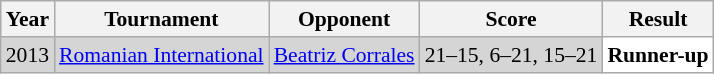<table class="sortable wikitable" style="font-size: 90%;">
<tr>
<th>Year</th>
<th>Tournament</th>
<th>Opponent</th>
<th>Score</th>
<th>Result</th>
</tr>
<tr style="background:#D5D5D5">
<td align="center">2013</td>
<td align="left"><a href='#'>Romanian International</a></td>
<td align="left"> <a href='#'>Beatriz Corrales</a></td>
<td align="left">21–15, 6–21, 15–21</td>
<td style="text-align:left; background:white"> <strong>Runner-up</strong></td>
</tr>
</table>
